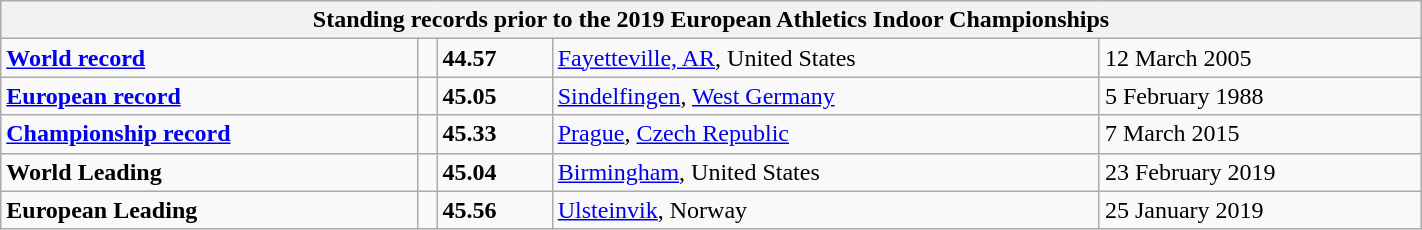<table class="wikitable" width=75%>
<tr>
<th colspan="5">Standing records prior to the 2019 European Athletics Indoor Championships</th>
</tr>
<tr>
<td><strong><a href='#'>World record</a></strong></td>
<td></td>
<td><strong>44.57</strong></td>
<td><a href='#'>Fayetteville, AR</a>, United States</td>
<td>12 March 2005</td>
</tr>
<tr>
<td><strong><a href='#'>European record</a></strong></td>
<td></td>
<td><strong>45.05</strong></td>
<td><a href='#'>Sindelfingen</a>, <a href='#'>West Germany</a></td>
<td>5 February 1988</td>
</tr>
<tr>
<td><strong><a href='#'>Championship record</a></strong></td>
<td></td>
<td><strong>45.33</strong></td>
<td><a href='#'>Prague</a>, <a href='#'>Czech Republic</a></td>
<td>7 March 2015</td>
</tr>
<tr>
<td><strong>World Leading</strong></td>
<td></td>
<td><strong>45.04</strong></td>
<td><a href='#'>Birmingham</a>, United States</td>
<td>23 February 2019</td>
</tr>
<tr>
<td><strong>European Leading</strong></td>
<td></td>
<td><strong>45.56</strong></td>
<td><a href='#'>Ulsteinvik</a>, Norway</td>
<td>25 January 2019</td>
</tr>
</table>
